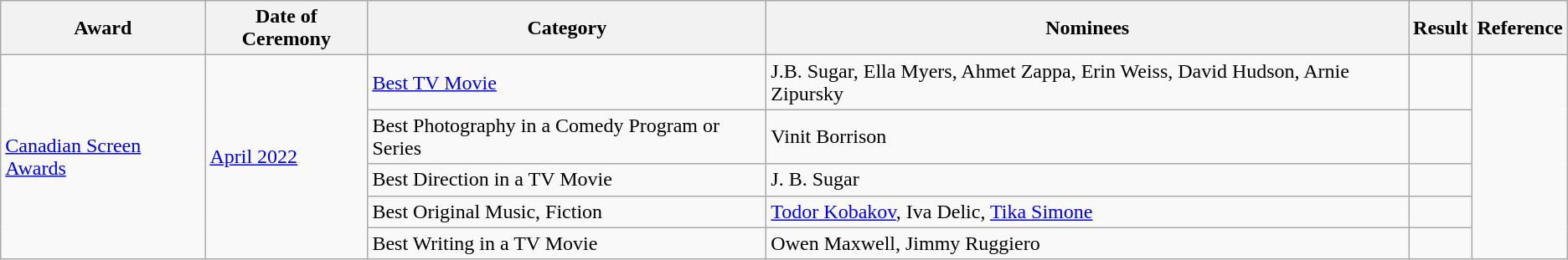<table class="wikitable">
<tr>
<th>Award</th>
<th>Date of Ceremony</th>
<th>Category</th>
<th>Nominees</th>
<th>Result</th>
<th>Reference</th>
</tr>
<tr>
<td rowspan="5"><a href='#'>Canadian Screen Awards</a></td>
<td rowspan="5"><a href='#'>April 2022</a></td>
<td><a href='#'>Best TV Movie</a></td>
<td>J.B. Sugar, Ella Myers, Ahmet Zappa, Erin Weiss, David Hudson, Arnie Zipursky</td>
<td></td>
<td rowspan=5></td>
</tr>
<tr>
<td>Best Photography in a Comedy Program or Series</td>
<td>Vinit Borrison</td>
<td></td>
</tr>
<tr>
<td>Best Direction in a TV Movie</td>
<td>J. B. Sugar</td>
<td></td>
</tr>
<tr>
<td>Best Original Music, Fiction</td>
<td><a href='#'>Todor Kobakov</a>, Iva Delic, <a href='#'>Tika Simone</a></td>
<td></td>
</tr>
<tr>
<td>Best Writing in a TV Movie</td>
<td>Owen Maxwell, Jimmy Ruggiero</td>
<td></td>
</tr>
</table>
